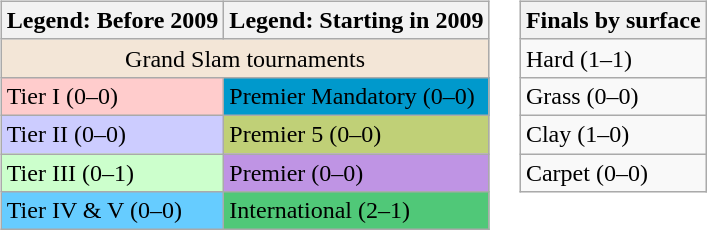<table>
<tr valign=top>
<td><br><table class="wikitable sortable mw-collapsible mw-collapsed">
<tr>
<th>Legend: Before 2009</th>
<th>Legend: Starting in 2009</th>
</tr>
<tr>
<td colspan="2" style="text-align:center; background:#f3e6d7;">Grand Slam tournaments</td>
</tr>
<tr>
<td style="background:#fcc;">Tier I (0–0)</td>
<td style="background:#09c;">Premier Mandatory (0–0)</td>
</tr>
<tr>
<td style="background:#ccf;">Tier II (0–0)</td>
<td style="background:#c0d077;">Premier 5 (0–0)</td>
</tr>
<tr>
<td style="background:#cfc;">Tier III (0–1)</td>
<td style="background:#bf94e4;">Premier (0–0)</td>
</tr>
<tr>
<td style="background:#6cf;">Tier IV & V (0–0)</td>
<td style="background:#50c878;">International (2–1)</td>
</tr>
</table>
</td>
<td><br><table class="wikitable sortable mw-collapsible mw-collapsed">
<tr>
<th>Finals by surface</th>
</tr>
<tr>
<td>Hard (1–1)</td>
</tr>
<tr>
<td>Grass (0–0)</td>
</tr>
<tr>
<td>Clay (1–0)</td>
</tr>
<tr>
<td>Carpet (0–0)</td>
</tr>
</table>
</td>
</tr>
</table>
